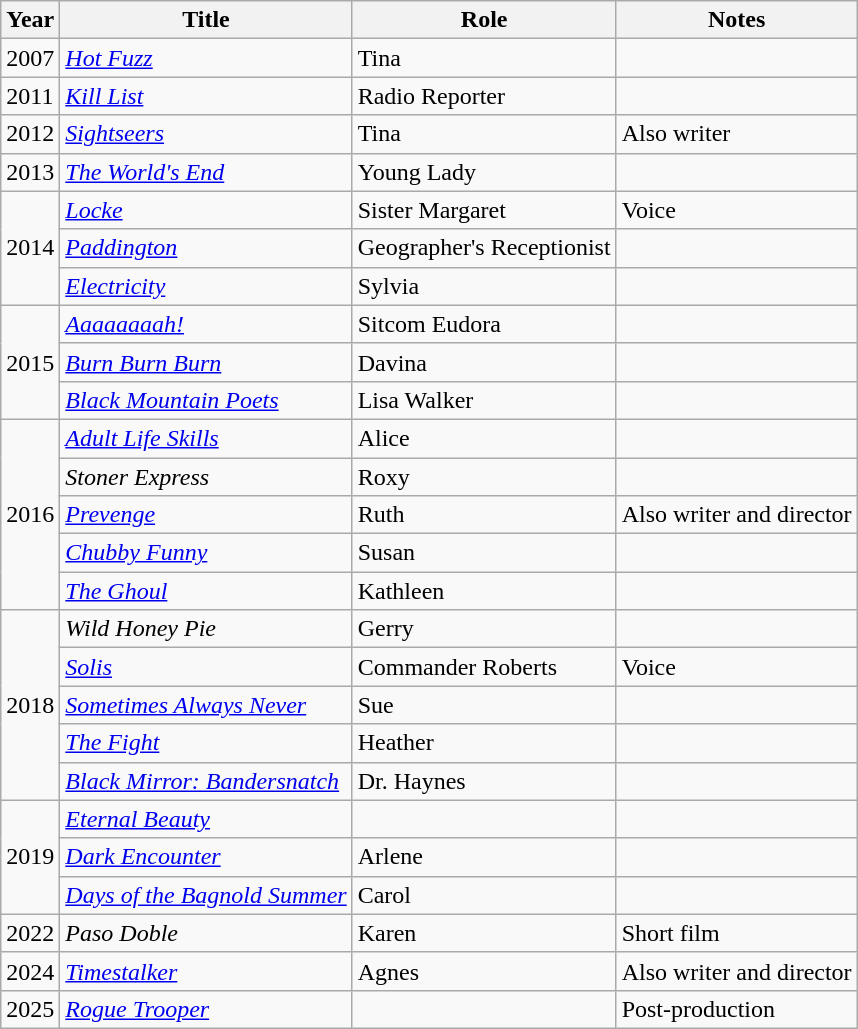<table class="wikitable sortable">
<tr>
<th>Year</th>
<th>Title</th>
<th>Role</th>
<th class="unsortable">Notes</th>
</tr>
<tr>
<td>2007</td>
<td><em><a href='#'>Hot Fuzz</a></em></td>
<td>Tina</td>
<td></td>
</tr>
<tr>
<td>2011</td>
<td><em><a href='#'>Kill List</a></em></td>
<td>Radio Reporter</td>
<td></td>
</tr>
<tr>
<td>2012</td>
<td><em><a href='#'>Sightseers</a></em></td>
<td>Tina</td>
<td>Also writer</td>
</tr>
<tr>
<td>2013</td>
<td><em><a href='#'>The World's End</a></em></td>
<td>Young Lady</td>
<td></td>
</tr>
<tr>
<td rowspan=3>2014</td>
<td><em><a href='#'>Locke</a></em></td>
<td>Sister Margaret</td>
<td>Voice</td>
</tr>
<tr>
<td><em><a href='#'>Paddington</a></em></td>
<td>Geographer's Receptionist</td>
<td></td>
</tr>
<tr>
<td><em><a href='#'>Electricity</a></em></td>
<td>Sylvia</td>
<td></td>
</tr>
<tr>
<td rowspan=3>2015</td>
<td><em><a href='#'>Aaaaaaaah!</a></em></td>
<td>Sitcom Eudora</td>
<td></td>
</tr>
<tr>
<td><em><a href='#'>Burn Burn Burn</a></em></td>
<td>Davina</td>
<td></td>
</tr>
<tr>
<td><em><a href='#'>Black Mountain Poets</a></em></td>
<td>Lisa Walker</td>
<td></td>
</tr>
<tr>
<td rowspan=5>2016</td>
<td><em><a href='#'>Adult Life Skills</a></em></td>
<td>Alice</td>
<td></td>
</tr>
<tr>
<td><em>Stoner Express</em></td>
<td>Roxy</td>
<td></td>
</tr>
<tr>
<td><em><a href='#'>Prevenge</a></em></td>
<td>Ruth</td>
<td>Also writer and director</td>
</tr>
<tr>
<td><em><a href='#'>Chubby Funny</a></em></td>
<td>Susan</td>
<td></td>
</tr>
<tr>
<td><em><a href='#'>The Ghoul</a></em></td>
<td>Kathleen</td>
<td></td>
</tr>
<tr>
<td rowspan=5>2018</td>
<td><em>Wild Honey Pie</em></td>
<td>Gerry</td>
<td></td>
</tr>
<tr>
<td><em><a href='#'>Solis</a></em></td>
<td>Commander Roberts</td>
<td>Voice</td>
</tr>
<tr>
<td><em><a href='#'>Sometimes Always Never</a></em></td>
<td>Sue</td>
<td></td>
</tr>
<tr>
<td><em><a href='#'>The Fight</a></em></td>
<td>Heather</td>
<td></td>
</tr>
<tr>
<td><em><a href='#'>Black Mirror: Bandersnatch</a></em></td>
<td>Dr. Haynes</td>
<td></td>
</tr>
<tr>
<td rowspan=3>2019</td>
<td><em><a href='#'>Eternal Beauty</a></em></td>
<td></td>
<td></td>
</tr>
<tr>
<td><em><a href='#'>Dark Encounter</a></em></td>
<td>Arlene</td>
<td></td>
</tr>
<tr>
<td><em><a href='#'>Days of the Bagnold Summer</a></em></td>
<td>Carol</td>
<td></td>
</tr>
<tr>
<td>2022</td>
<td><em>Paso Doble</em></td>
<td>Karen</td>
<td>Short film</td>
</tr>
<tr>
<td>2024</td>
<td><em><a href='#'>Timestalker</a></em></td>
<td>Agnes</td>
<td>Also writer and director</td>
</tr>
<tr>
<td>2025</td>
<td><em><a href='#'>Rogue Trooper</a></em></td>
<td></td>
<td>Post-production</td>
</tr>
</table>
